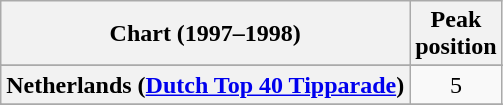<table class="wikitable sortable plainrowheaders">
<tr>
<th>Chart (1997–1998)</th>
<th>Peak <br> position</th>
</tr>
<tr>
</tr>
<tr>
<th scope="row">Netherlands (<a href='#'>Dutch Top 40 Tipparade</a>)</th>
<td align="center">5</td>
</tr>
<tr>
</tr>
<tr>
</tr>
<tr>
</tr>
<tr>
</tr>
<tr>
</tr>
<tr>
</tr>
<tr>
</tr>
<tr>
</tr>
<tr>
</tr>
<tr>
</tr>
<tr>
</tr>
<tr>
</tr>
</table>
